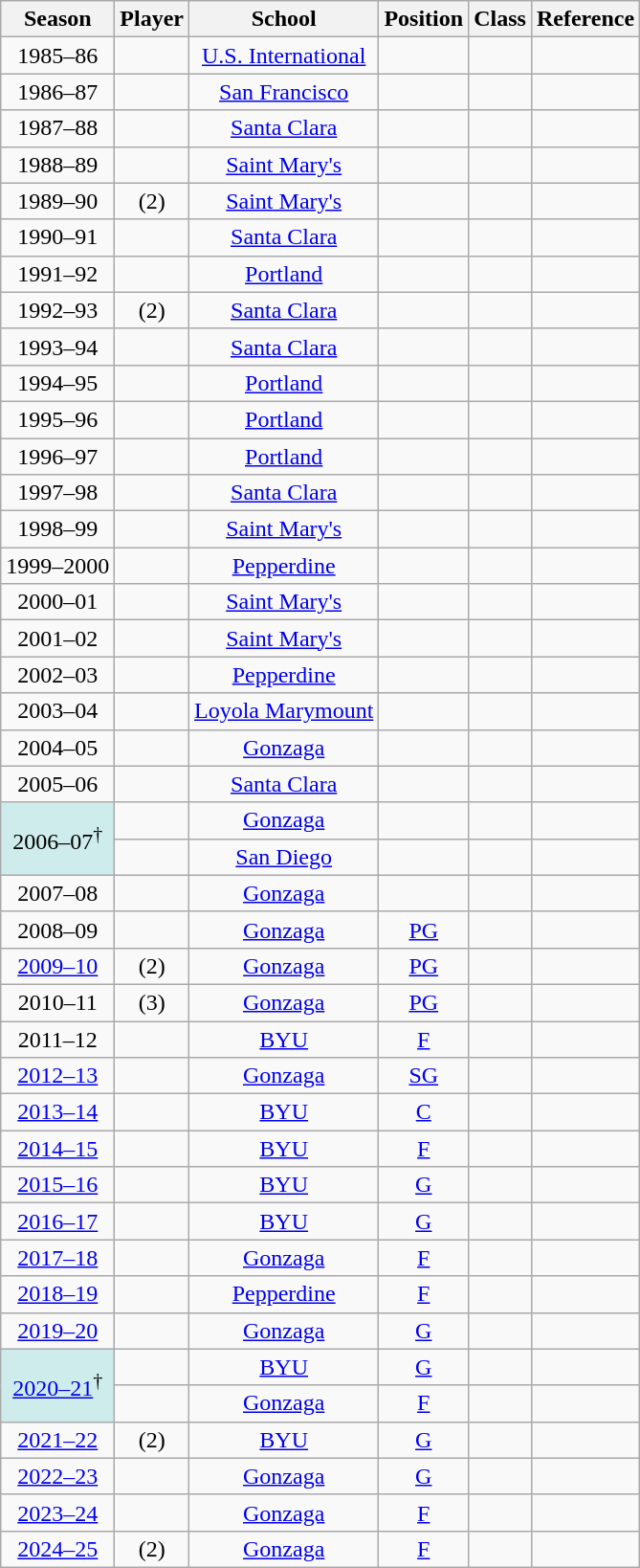<table class="wikitable sortable">
<tr>
<th>Season</th>
<th>Player</th>
<th>School</th>
<th>Position</th>
<th>Class</th>
<th class="unsortable">Reference</th>
</tr>
<tr>
<td align="center">1985–86</td>
<td align="center"></td>
<td align="center"><a href='#'>U.S. International</a></td>
<td align="center"></td>
<td align="center"></td>
<td align="center"></td>
</tr>
<tr>
<td align="center">1986–87</td>
<td align="center"></td>
<td align="center"><a href='#'>San Francisco</a></td>
<td align="center"></td>
<td align="center"></td>
<td align="center"></td>
</tr>
<tr>
<td align="center">1987–88</td>
<td align="center"></td>
<td align="center"><a href='#'>Santa Clara</a></td>
<td align="center"></td>
<td align="center"></td>
<td align="center"></td>
</tr>
<tr>
<td align="center">1988–89</td>
<td align="center"></td>
<td align="center"><a href='#'>Saint Mary's</a></td>
<td align="center"></td>
<td align="center"></td>
<td align="center"></td>
</tr>
<tr>
<td align="center">1989–90</td>
<td align="center"> (2)</td>
<td align="center"><a href='#'>Saint Mary's</a></td>
<td align="center"></td>
<td align="center"></td>
<td align="center"></td>
</tr>
<tr>
<td align="center">1990–91</td>
<td align="center"></td>
<td align="center"><a href='#'>Santa Clara</a></td>
<td align="center"></td>
<td align="center"></td>
<td align="center"></td>
</tr>
<tr>
<td align="center">1991–92</td>
<td align="center"></td>
<td align="center"><a href='#'>Portland</a></td>
<td align="center"></td>
<td align="center"></td>
<td align="center"></td>
</tr>
<tr>
<td align="center">1992–93</td>
<td align="center"> (2)</td>
<td align="center"><a href='#'>Santa Clara</a></td>
<td align="center"></td>
<td align="center"></td>
<td align="center"></td>
</tr>
<tr>
<td align="center">1993–94</td>
<td align="center"></td>
<td align="center"><a href='#'>Santa Clara</a></td>
<td align="center"></td>
<td align="center"></td>
<td align="center"></td>
</tr>
<tr>
<td align="center">1994–95</td>
<td align="center"></td>
<td align="center"><a href='#'>Portland</a></td>
<td align="center"></td>
<td align="center"></td>
<td align="center"></td>
</tr>
<tr>
<td align="center">1995–96</td>
<td align="center"></td>
<td align="center"><a href='#'>Portland</a></td>
<td align="center"></td>
<td align="center"></td>
<td align="center"></td>
</tr>
<tr>
<td align="center">1996–97</td>
<td align="center"></td>
<td align="center"><a href='#'>Portland</a></td>
<td align="center"></td>
<td align="center"></td>
<td align="center"></td>
</tr>
<tr>
<td align="center">1997–98</td>
<td align="center"></td>
<td align="center"><a href='#'>Santa Clara</a></td>
<td align="center"></td>
<td align="center"></td>
<td align="center"></td>
</tr>
<tr>
<td align="center">1998–99</td>
<td align="center"></td>
<td align="center"><a href='#'>Saint Mary's</a></td>
<td align="center"></td>
<td align="center"></td>
<td align="center"></td>
</tr>
<tr>
<td align="center">1999–2000</td>
<td align="center"></td>
<td align="center"><a href='#'>Pepperdine</a></td>
<td align="center"></td>
<td align="center"></td>
<td align="center"></td>
</tr>
<tr>
<td align="center">2000–01</td>
<td align="center"></td>
<td align="center"><a href='#'>Saint Mary's</a></td>
<td align="center"></td>
<td align="center"></td>
<td align="center"></td>
</tr>
<tr>
<td align="center">2001–02</td>
<td align="center"></td>
<td align="center"><a href='#'>Saint Mary's</a></td>
<td align="center"></td>
<td align="center"></td>
<td align="center"></td>
</tr>
<tr>
<td align="center">2002–03</td>
<td align="center"></td>
<td align="center"><a href='#'>Pepperdine</a></td>
<td align="center"></td>
<td align="center"></td>
<td align="center"></td>
</tr>
<tr>
<td align="center">2003–04</td>
<td align="center"></td>
<td align="center"><a href='#'>Loyola Marymount</a></td>
<td align="center"></td>
<td align="center"></td>
<td align="center"></td>
</tr>
<tr>
<td align="center">2004–05</td>
<td align="center"></td>
<td align="center"><a href='#'>Gonzaga</a></td>
<td align="center"></td>
<td align="center"></td>
<td align="center"></td>
</tr>
<tr>
<td align="center">2005–06</td>
<td align="center"></td>
<td align="center"><a href='#'>Santa Clara</a></td>
<td align="center"></td>
<td align="center"></td>
<td align="center"></td>
</tr>
<tr>
<td rowspan=2 bgcolor=#cfecec align=center>2006–07<sup>†</sup></td>
<td align="center"></td>
<td align="center"><a href='#'>Gonzaga</a></td>
<td align="center"></td>
<td align="center"></td>
<td align="center"></td>
</tr>
<tr>
<td align="center"></td>
<td align="center"><a href='#'>San Diego</a></td>
<td align="center"></td>
<td align="center"></td>
<td align="center"></td>
</tr>
<tr>
<td align="center">2007–08</td>
<td align="center"></td>
<td align="center"><a href='#'>Gonzaga</a></td>
<td align="center"></td>
<td align="center"></td>
<td align="center"></td>
</tr>
<tr>
<td align="center">2008–09</td>
<td align="center"></td>
<td align="center"><a href='#'>Gonzaga</a></td>
<td align="center"><a href='#'>PG</a></td>
<td align="center"></td>
<td align="center"></td>
</tr>
<tr>
<td align="center"><a href='#'>2009–10</a></td>
<td align="center"> (2)</td>
<td align="center"><a href='#'>Gonzaga</a></td>
<td align="center"><a href='#'>PG</a></td>
<td align="center"></td>
<td align="center"></td>
</tr>
<tr>
<td align="center">2010–11</td>
<td align="center"> (3)</td>
<td align="center"><a href='#'>Gonzaga</a></td>
<td align="center"><a href='#'>PG</a></td>
<td align="center"></td>
<td align="center"></td>
</tr>
<tr>
<td align="center">2011–12</td>
<td align="center"></td>
<td align="center"><a href='#'>BYU</a></td>
<td align="center"><a href='#'>F</a></td>
<td align="center"></td>
<td align="center"></td>
</tr>
<tr>
<td align="center"><a href='#'>2012–13</a></td>
<td align="center"></td>
<td align="center"><a href='#'>Gonzaga</a></td>
<td align="center"><a href='#'>SG</a></td>
<td align="center"></td>
<td align="center"></td>
</tr>
<tr>
<td align="center"><a href='#'>2013–14</a></td>
<td align="center"></td>
<td align="center"><a href='#'>BYU</a></td>
<td align="center"><a href='#'>C</a></td>
<td align="center"></td>
<td align="center"></td>
</tr>
<tr>
<td align="center"><a href='#'>2014–15</a></td>
<td align="center"></td>
<td align="center"><a href='#'>BYU</a></td>
<td align="center"><a href='#'>F</a></td>
<td align="center"></td>
<td align="center"></td>
</tr>
<tr>
<td align="center"><a href='#'>2015–16</a></td>
<td align="center"></td>
<td align="center"><a href='#'>BYU</a></td>
<td align="center"><a href='#'>G</a></td>
<td align="center"></td>
<td align="center"></td>
</tr>
<tr>
<td align="center"><a href='#'>2016–17</a></td>
<td align="center"></td>
<td align="center"><a href='#'>BYU</a></td>
<td align="center"><a href='#'>G</a></td>
<td align="center"></td>
<td align="center"></td>
</tr>
<tr>
<td align="center"><a href='#'>2017–18</a></td>
<td align="center"></td>
<td align="center"><a href='#'>Gonzaga</a></td>
<td align="center"><a href='#'>F</a></td>
<td align="center"></td>
<td align="center"></td>
</tr>
<tr>
<td align="center"><a href='#'>2018–19</a></td>
<td align="center"></td>
<td align="center"><a href='#'>Pepperdine</a></td>
<td align="center"><a href='#'>F</a></td>
<td align="center"></td>
<td align="center"></td>
</tr>
<tr>
<td align="center"><a href='#'>2019–20</a></td>
<td align="center"></td>
<td align="center"><a href='#'>Gonzaga</a></td>
<td align="center"><a href='#'>G</a></td>
<td align="center"></td>
<td align="center"></td>
</tr>
<tr>
<td rowspan=2 bgcolor=#cfecec align=center><a href='#'>2020–21</a><sup>†</sup></td>
<td align=center></td>
<td align=center><a href='#'>BYU</a></td>
<td align=center><a href='#'>G</a></td>
<td align=center></td>
<td align=center></td>
</tr>
<tr>
<td align=center></td>
<td align=center><a href='#'>Gonzaga</a></td>
<td align=center><a href='#'>F</a></td>
<td align=center></td>
<td align=center></td>
</tr>
<tr>
<td align=center><a href='#'>2021–22</a></td>
<td align=center> (2)</td>
<td align=center><a href='#'>BYU</a></td>
<td align=center><a href='#'>G</a></td>
<td align=center></td>
<td align=center></td>
</tr>
<tr>
<td align=center><a href='#'>2022–23</a></td>
<td align=center></td>
<td align=center><a href='#'>Gonzaga</a></td>
<td align=center><a href='#'>G</a></td>
<td align=center></td>
<td align=center></td>
</tr>
<tr>
<td align=center><a href='#'>2023–24</a></td>
<td align=center></td>
<td align=center><a href='#'>Gonzaga</a></td>
<td align=center><a href='#'>F</a></td>
<td align=center></td>
<td align=center></td>
</tr>
<tr>
<td align=center><a href='#'>2024–25</a></td>
<td align=center> (2)</td>
<td align=center><a href='#'>Gonzaga</a></td>
<td align=center><a href='#'>F</a></td>
<td align=center></td>
<td align=center></td>
</tr>
</table>
